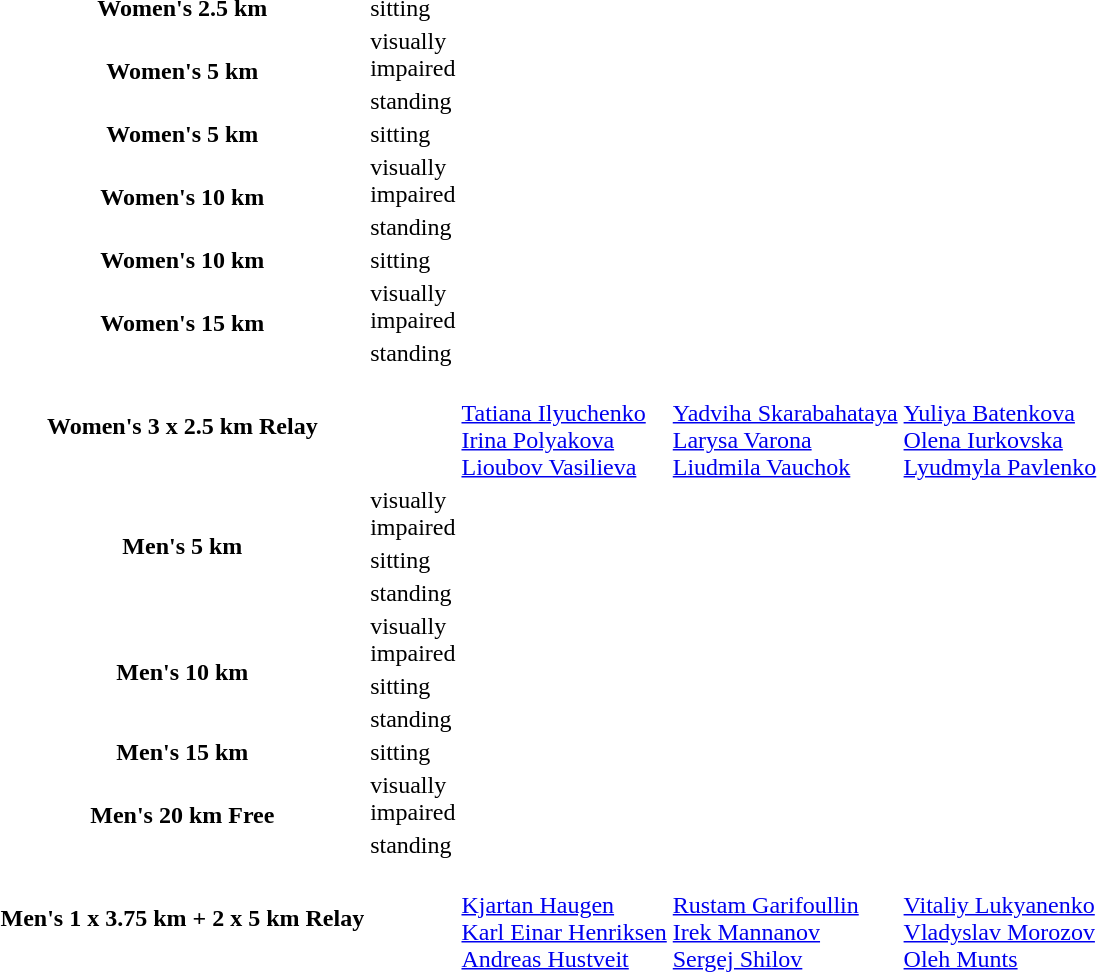<table>
<tr>
<th scope="row" rowspan="1">Women's 2.5 km<br></th>
<td>sitting</td>
<td></td>
<td></td>
<td></td>
</tr>
<tr>
<th scope="row" rowspan="2">Women's 5 km<br></th>
<td>visually <br>impaired</td>
<td></td>
<td></td>
<td></td>
</tr>
<tr>
<td>standing</td>
<td></td>
<td></td>
<td></td>
</tr>
<tr>
<th scope="row" rowspan="1">Women's 5 km <br></th>
<td>sitting</td>
<td></td>
<td></td>
<td></td>
</tr>
<tr>
<th scope="row" rowspan="2">Women's 10 km<br></th>
<td>visually <br>impaired</td>
<td></td>
<td></td>
<td></td>
</tr>
<tr>
<td>standing</td>
<td></td>
<td></td>
<td></td>
</tr>
<tr>
<th scope="row" rowspan="1">Women's 10 km <br></th>
<td>sitting</td>
<td></td>
<td></td>
<td></td>
</tr>
<tr>
<th scope="row" rowspan="2">Women's 15 km<br></th>
<td>visually <br>impaired</td>
<td></td>
<td></td>
<td></td>
</tr>
<tr>
<td>standing</td>
<td></td>
<td></td>
<td></td>
</tr>
<tr>
<th scope="row">Women's 3 x 2.5 km Relay <br></th>
<td></td>
<td><em></em><br><a href='#'>Tatiana Ilyuchenko</a><br><a href='#'>Irina Polyakova</a><br><a href='#'>Lioubov Vasilieva</a></td>
<td><em></em><br><a href='#'>Yadviha Skarabahataya</a><br><a href='#'>Larysa Varona</a><br><a href='#'>Liudmila Vauchok</a></td>
<td><em></em><br><a href='#'>Yuliya Batenkova</a><br><a href='#'>Olena Iurkovska</a><br><a href='#'>Lyudmyla Pavlenko</a></td>
</tr>
<tr>
<th scope="row" rowspan="3">Men's 5 km<br></th>
<td>visually <br>impaired</td>
<td></td>
<td></td>
<td></td>
</tr>
<tr>
<td>sitting</td>
<td></td>
<td></td>
<td></td>
</tr>
<tr>
<td>standing</td>
<td></td>
<td></td>
<td></td>
</tr>
<tr>
<th scope="row" rowspan="3">Men's 10 km<br></th>
<td>visually <br>impaired</td>
<td></td>
<td></td>
<td></td>
</tr>
<tr>
<td>sitting</td>
<td></td>
<td></td>
<td></td>
</tr>
<tr>
<td>standing</td>
<td></td>
<td></td>
<td></td>
</tr>
<tr>
<th scope="row" rowspan="1">Men's 15 km <br></th>
<td>sitting</td>
<td></td>
<td></td>
<td></td>
</tr>
<tr>
<th scope="row" rowspan="2">Men's 20 km Free<br></th>
<td>visually <br>impaired</td>
<td></td>
<td></td>
<td></td>
</tr>
<tr>
<td>standing</td>
<td></td>
<td></td>
<td></td>
</tr>
<tr>
<th scope="row">Men's 1 x 3.75 km + 2 x 5 km Relay <br></th>
<td></td>
<td><em></em><br><a href='#'>Kjartan Haugen</a><br><a href='#'>Karl Einar Henriksen</a><br><a href='#'>Andreas Hustveit</a></td>
<td><em></em><br><a href='#'>Rustam Garifoullin</a><br><a href='#'>Irek Mannanov</a><br><a href='#'>Sergej Shilov</a></td>
<td><em></em><br><a href='#'>Vitaliy Lukyanenko</a><br><a href='#'>Vladyslav Morozov</a><br><a href='#'>Oleh Munts</a></td>
</tr>
</table>
